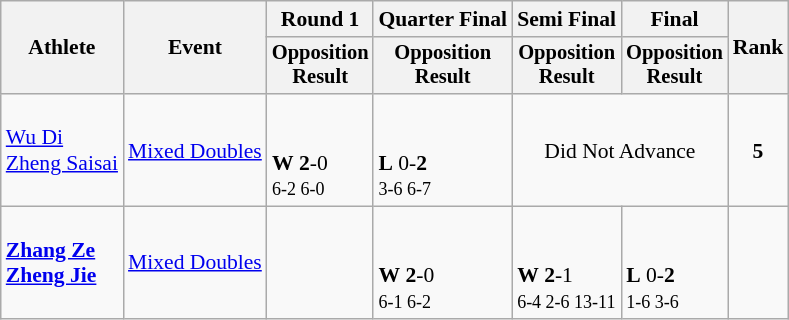<table class="wikitable" style="font-size:90%">
<tr>
<th rowspan=2>Athlete</th>
<th rowspan=2>Event</th>
<th>Round 1</th>
<th>Quarter Final</th>
<th>Semi Final</th>
<th>Final</th>
<th rowspan=2>Rank</th>
</tr>
<tr style="font-size:95%">
<th>Opposition<br>Result</th>
<th>Opposition<br>Result</th>
<th>Opposition<br>Result</th>
<th>Opposition<br>Result</th>
</tr>
<tr>
<td><a href='#'>Wu Di</a><br><a href='#'>Zheng Saisai</a></td>
<td><a href='#'>Mixed Doubles</a></td>
<td><br><br><strong>W</strong> <strong>2</strong>-0<br><small>6-2 6-0</small></td>
<td><br><br><strong>L</strong> 0-<strong>2</strong><br><small>3-6 6-7</small></td>
<td style="text-align:center;" colspan="2">Did Not Advance</td>
<td align=center><strong>5</strong></td>
</tr>
<tr>
<td><strong><a href='#'>Zhang Ze</a><br><a href='#'>Zheng Jie</a></strong></td>
<td><a href='#'>Mixed Doubles</a></td>
<td></td>
<td><br><br><strong>W</strong> <strong>2</strong>-0<br><small>6-1 6-2</small></td>
<td><br><br><strong>W</strong> <strong>2</strong>-1<br><small>6-4 2-6 13-11</small></td>
<td><br><br><strong>L</strong> 0-<strong>2</strong><br><small>1-6 3-6</small></td>
<td align=center></td>
</tr>
</table>
